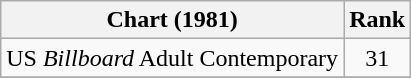<table class="wikitable">
<tr>
<th>Chart (1981)</th>
<th style="text-align:center;">Rank</th>
</tr>
<tr>
<td>US <em>Billboard</em> Adult Contemporary</td>
<td style="text-align:center;">31</td>
</tr>
<tr>
</tr>
</table>
